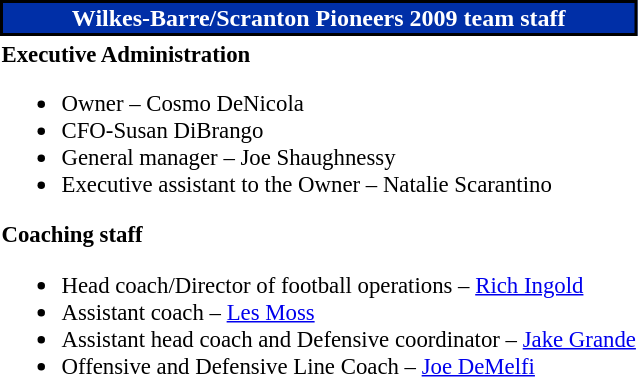<table class="toccolours" style="text-align: left;">
<tr>
<th style="background-color: #002FA7; border:2px solid #000000; color: #FFFFFF; text-align: center;">Wilkes-Barre/Scranton Pioneers 2009 team staff</th>
</tr>
<tr>
<td style="font-size: 95%;" valign="top"><strong>Executive Administration</strong><br><ul><li>Owner – Cosmo DeNicola</li><li>CFO-Susan DiBrango</li><li>General manager – Joe Shaughnessy</li><li>Executive assistant to the Owner – Natalie Scarantino</li></ul><strong>Coaching staff</strong><ul><li>Head coach/Director of football operations – <a href='#'>Rich Ingold</a></li><li>Assistant coach – <a href='#'>Les Moss</a></li><li>Assistant head coach and Defensive coordinator – <a href='#'>Jake Grande</a></li><li>Offensive and Defensive Line Coach – <a href='#'>Joe DeMelfi</a></li></ul></td>
</tr>
</table>
